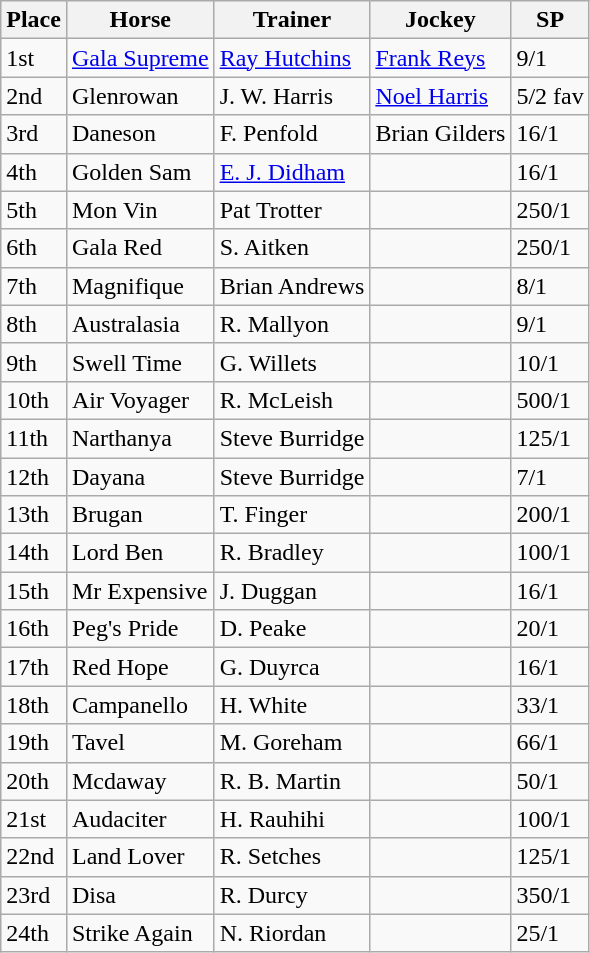<table class="wikitable sortable">
<tr>
<th>Place</th>
<th>Horse</th>
<th>Trainer</th>
<th>Jockey</th>
<th>SP</th>
</tr>
<tr>
<td>1st</td>
<td><a href='#'>Gala Supreme</a></td>
<td><a href='#'>Ray Hutchins</a></td>
<td><a href='#'>Frank Reys</a></td>
<td>9/1</td>
</tr>
<tr>
<td>2nd</td>
<td>Glenrowan</td>
<td>J. W. Harris</td>
<td><a href='#'>Noel Harris</a></td>
<td>5/2 fav</td>
</tr>
<tr>
<td>3rd</td>
<td>Daneson</td>
<td>F. Penfold</td>
<td>Brian Gilders</td>
<td>16/1</td>
</tr>
<tr>
<td>4th</td>
<td>Golden Sam</td>
<td><a href='#'>E. J. Didham</a></td>
<td></td>
<td>16/1</td>
</tr>
<tr>
<td>5th</td>
<td>Mon Vin</td>
<td>Pat Trotter</td>
<td></td>
<td>250/1</td>
</tr>
<tr>
<td>6th</td>
<td>Gala Red</td>
<td>S. Aitken</td>
<td></td>
<td>250/1</td>
</tr>
<tr>
<td>7th</td>
<td>Magnifique</td>
<td>Brian Andrews</td>
<td></td>
<td>8/1</td>
</tr>
<tr>
<td>8th</td>
<td>Australasia</td>
<td>R. Mallyon</td>
<td></td>
<td>9/1</td>
</tr>
<tr>
<td>9th</td>
<td>Swell Time</td>
<td>G. Willets</td>
<td></td>
<td>10/1</td>
</tr>
<tr>
<td>10th</td>
<td>Air Voyager</td>
<td>R. McLeish</td>
<td></td>
<td>500/1</td>
</tr>
<tr>
<td>11th</td>
<td>Narthanya</td>
<td>Steve Burridge</td>
<td></td>
<td>125/1</td>
</tr>
<tr>
<td>12th</td>
<td>Dayana</td>
<td>Steve Burridge</td>
<td></td>
<td>7/1</td>
</tr>
<tr>
<td>13th</td>
<td>Brugan</td>
<td>T. Finger</td>
<td></td>
<td>200/1</td>
</tr>
<tr>
<td>14th</td>
<td>Lord Ben</td>
<td>R. Bradley</td>
<td></td>
<td>100/1</td>
</tr>
<tr>
<td>15th</td>
<td>Mr Expensive</td>
<td>J. Duggan</td>
<td></td>
<td>16/1</td>
</tr>
<tr>
<td>16th</td>
<td>Peg's Pride</td>
<td>D. Peake</td>
<td></td>
<td>20/1</td>
</tr>
<tr>
<td>17th</td>
<td>Red Hope</td>
<td>G. Duyrca</td>
<td></td>
<td>16/1</td>
</tr>
<tr>
<td>18th</td>
<td>Campanello</td>
<td>H. White</td>
<td></td>
<td>33/1</td>
</tr>
<tr>
<td>19th</td>
<td>Tavel</td>
<td>M. Goreham</td>
<td></td>
<td>66/1</td>
</tr>
<tr>
<td>20th</td>
<td>Mcdaway</td>
<td>R. B. Martin</td>
<td></td>
<td>50/1</td>
</tr>
<tr>
<td>21st</td>
<td>Audaciter</td>
<td>H. Rauhihi</td>
<td></td>
<td>100/1</td>
</tr>
<tr>
<td>22nd</td>
<td>Land Lover</td>
<td>R. Setches</td>
<td></td>
<td>125/1</td>
</tr>
<tr>
<td>23rd</td>
<td>Disa</td>
<td>R. Durcy</td>
<td></td>
<td>350/1</td>
</tr>
<tr>
<td>24th</td>
<td>Strike Again</td>
<td>N. Riordan</td>
<td></td>
<td>25/1</td>
</tr>
</table>
